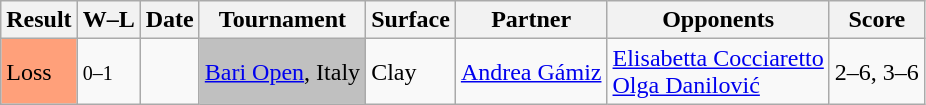<table class="sortable wikitable">
<tr>
<th>Result</th>
<th class="unsortable">W–L</th>
<th>Date</th>
<th>Tournament</th>
<th>Surface</th>
<th>Partner</th>
<th>Opponents</th>
<th class="unsortable">Score</th>
</tr>
<tr>
<td style="background:#ffa07a;">Loss</td>
<td><small>0–1</small></td>
<td><a href='#'></a></td>
<td bgcolor=silver><a href='#'>Bari Open</a>, Italy</td>
<td>Clay</td>
<td> <a href='#'>Andrea Gámiz</a></td>
<td> <a href='#'>Elisabetta Cocciaretto</a> <br>  <a href='#'>Olga Danilović</a></td>
<td>2–6, 3–6</td>
</tr>
</table>
